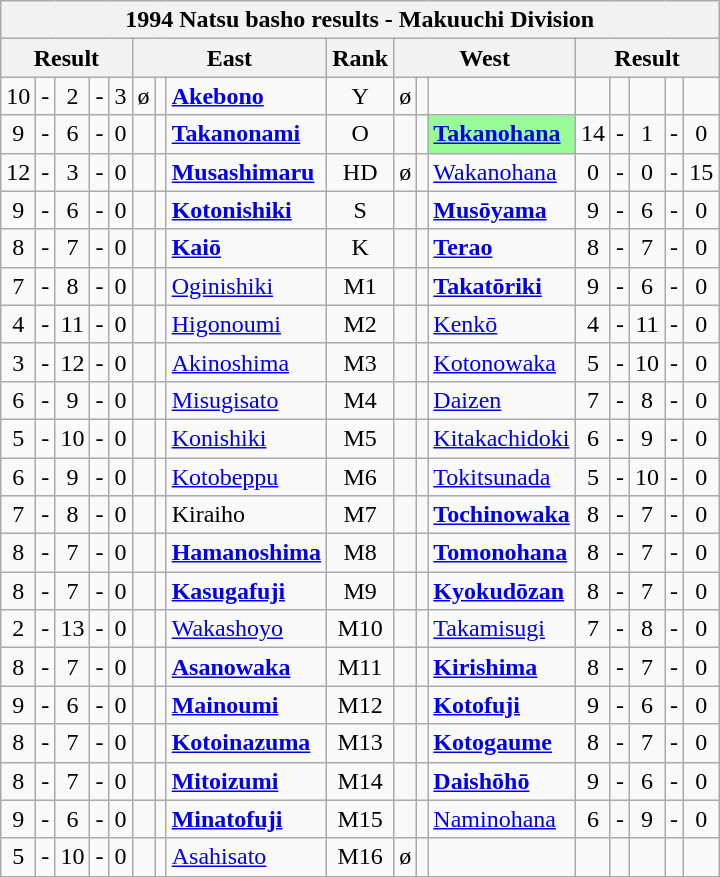<table class="wikitable">
<tr>
<th colspan="17">1994 Natsu basho results - Makuuchi Division</th>
</tr>
<tr>
<th colspan="5">Result</th>
<th colspan="3">East</th>
<th>Rank</th>
<th colspan="3">West</th>
<th colspan="5">Result</th>
</tr>
<tr>
<td align=center>10</td>
<td align=center>-</td>
<td align=center>2</td>
<td align=center>-</td>
<td align=center>3</td>
<td align=center>ø</td>
<td align=center></td>
<td><strong><a href='#'>Akebono</a></strong></td>
<td align=center>Y</td>
<td align=center>ø</td>
<td align=center></td>
<td></td>
<td align=center></td>
<td align=center></td>
<td align=center></td>
<td align=center></td>
<td align=center></td>
</tr>
<tr>
<td align=center>9</td>
<td align=center>-</td>
<td align=center>6</td>
<td align=center>-</td>
<td align=center>0</td>
<td align=center></td>
<td align=center></td>
<td><strong><a href='#'>Takanonami</a></strong></td>
<td align=center>O</td>
<td align=center></td>
<td align=center></td>
<td style="background: PaleGreen;"><strong><a href='#'>Takanohana</a></strong></td>
<td align=center>14</td>
<td align=center>-</td>
<td align=center>1</td>
<td align=center>-</td>
<td align=center>0</td>
</tr>
<tr>
<td align=center>12</td>
<td align=center>-</td>
<td align=center>3</td>
<td align=center>-</td>
<td align=center>0</td>
<td align=center></td>
<td align=center></td>
<td><strong><a href='#'>Musashimaru</a></strong></td>
<td align=center>HD</td>
<td align=center>ø</td>
<td align=center></td>
<td><a href='#'>Wakanohana</a></td>
<td align=center>0</td>
<td align=center>-</td>
<td align=center>0</td>
<td align=center>-</td>
<td align=center>15</td>
</tr>
<tr>
<td align=center>9</td>
<td align=center>-</td>
<td align=center>6</td>
<td align=center>-</td>
<td align=center>0</td>
<td align=center></td>
<td align=center></td>
<td><strong><a href='#'>Kotonishiki</a></strong></td>
<td align=center>S</td>
<td align=center></td>
<td align=center></td>
<td><strong><a href='#'>Musōyama</a></strong></td>
<td align=center>9</td>
<td align=center>-</td>
<td align=center>6</td>
<td align=center>-</td>
<td align=center>0</td>
</tr>
<tr>
<td align=center>8</td>
<td align=center>-</td>
<td align=center>7</td>
<td align=center>-</td>
<td align=center>0</td>
<td align=center></td>
<td align=center></td>
<td><strong><a href='#'>Kaiō</a></strong></td>
<td align=center>K</td>
<td align=center></td>
<td align=center></td>
<td><strong><a href='#'>Terao</a></strong></td>
<td align=center>8</td>
<td align=center>-</td>
<td align=center>7</td>
<td align=center>-</td>
<td align=center>0</td>
</tr>
<tr>
<td align=center>7</td>
<td align=center>-</td>
<td align=center>8</td>
<td align=center>-</td>
<td align=center>0</td>
<td align=center></td>
<td align=center></td>
<td><a href='#'>Oginishiki</a></td>
<td align=center>M1</td>
<td align=center></td>
<td align=center></td>
<td><strong><a href='#'>Takatōriki</a></strong></td>
<td align=center>9</td>
<td align=center>-</td>
<td align=center>6</td>
<td align=center>-</td>
<td align=center>0</td>
</tr>
<tr>
<td align=center>4</td>
<td align=center>-</td>
<td align=center>11</td>
<td align=center>-</td>
<td align=center>0</td>
<td align=center></td>
<td align=center></td>
<td><a href='#'>Higonoumi</a></td>
<td align=center>M2</td>
<td align=center></td>
<td align=center></td>
<td><a href='#'>Kenkō</a></td>
<td align=center>4</td>
<td align=center>-</td>
<td align=center>11</td>
<td align=center>-</td>
<td align=center>0</td>
</tr>
<tr>
<td align=center>3</td>
<td align=center>-</td>
<td align=center>12</td>
<td align=center>-</td>
<td align=center>0</td>
<td align=center></td>
<td align=center></td>
<td><a href='#'>Akinoshima</a></td>
<td align=center>M3</td>
<td align=center></td>
<td align=center></td>
<td><a href='#'>Kotonowaka</a></td>
<td align=center>5</td>
<td align=center>-</td>
<td align=center>10</td>
<td align=center>-</td>
<td align=center>0</td>
</tr>
<tr>
<td align=center>6</td>
<td align=center>-</td>
<td align=center>9</td>
<td align=center>-</td>
<td align=center>0</td>
<td align=center></td>
<td align=center></td>
<td><a href='#'>Misugisato</a></td>
<td align=center>M4</td>
<td align=center></td>
<td align=center></td>
<td><a href='#'>Daizen</a></td>
<td align=center>7</td>
<td align=center>-</td>
<td align=center>8</td>
<td align=center>-</td>
<td align=center>0</td>
</tr>
<tr>
<td align=center>5</td>
<td align=center>-</td>
<td align=center>10</td>
<td align=center>-</td>
<td align=center>0</td>
<td align=center></td>
<td align=center></td>
<td><a href='#'>Konishiki</a></td>
<td align=center>M5</td>
<td align=center></td>
<td align=center></td>
<td><a href='#'>Kitakachidoki</a></td>
<td align=center>6</td>
<td align=center>-</td>
<td align=center>9</td>
<td align=center>-</td>
<td align=center>0</td>
</tr>
<tr>
<td align=center>6</td>
<td align=center>-</td>
<td align=center>9</td>
<td align=center>-</td>
<td align=center>0</td>
<td align=center></td>
<td align=center></td>
<td><a href='#'>Kotobeppu</a></td>
<td align=center>M6</td>
<td align=center></td>
<td align=center></td>
<td><a href='#'>Tokitsunada</a></td>
<td align=center>5</td>
<td align=center>-</td>
<td align=center>10</td>
<td align=center>-</td>
<td align=center>0</td>
</tr>
<tr>
<td align=center>7</td>
<td align=center>-</td>
<td align=center>8</td>
<td align=center>-</td>
<td align=center>0</td>
<td align=center></td>
<td align=center></td>
<td>Kiraiho</td>
<td align=center>M7</td>
<td align=center></td>
<td align=center></td>
<td><strong><a href='#'>Tochinowaka</a></strong></td>
<td align=center>8</td>
<td align=center>-</td>
<td align=center>7</td>
<td align=center>-</td>
<td align=center>0</td>
</tr>
<tr>
<td align=center>8</td>
<td align=center>-</td>
<td align=center>7</td>
<td align=center>-</td>
<td align=center>0</td>
<td align=center></td>
<td align=center></td>
<td><strong><a href='#'>Hamanoshima</a></strong></td>
<td align=center>M8</td>
<td align=center></td>
<td align=center></td>
<td><strong><a href='#'>Tomonohana</a></strong></td>
<td align=center>8</td>
<td align=center>-</td>
<td align=center>7</td>
<td align=center>-</td>
<td align=center>0</td>
</tr>
<tr>
<td align=center>8</td>
<td align=center>-</td>
<td align=center>7</td>
<td align=center>-</td>
<td align=center>0</td>
<td align=center></td>
<td align=center></td>
<td><strong><a href='#'>Kasugafuji</a></strong></td>
<td align=center>M9</td>
<td align=center></td>
<td align=center></td>
<td><strong><a href='#'>Kyokudōzan</a></strong></td>
<td align=center>8</td>
<td align=center>-</td>
<td align=center>7</td>
<td align=center>-</td>
<td align=center>0</td>
</tr>
<tr>
<td align=center>2</td>
<td align=center>-</td>
<td align=center>13</td>
<td align=center>-</td>
<td align=center>0</td>
<td align=center></td>
<td align=center></td>
<td><a href='#'>Wakashoyo</a></td>
<td align=center>M10</td>
<td align=center></td>
<td align=center></td>
<td><a href='#'>Takamisugi</a></td>
<td align=center>7</td>
<td align=center>-</td>
<td align=center>8</td>
<td align=center>-</td>
<td align=center>0</td>
</tr>
<tr>
<td align=center>8</td>
<td align=center>-</td>
<td align=center>7</td>
<td align=center>-</td>
<td align=center>0</td>
<td align=center></td>
<td align=center></td>
<td><strong><a href='#'>Asanowaka</a></strong></td>
<td align=center>M11</td>
<td align=center></td>
<td align=center></td>
<td><strong><a href='#'>Kirishima</a></strong></td>
<td align=center>8</td>
<td align=center>-</td>
<td align=center>7</td>
<td align=center>-</td>
<td align=center>0</td>
</tr>
<tr>
<td align=center>9</td>
<td align=center>-</td>
<td align=center>6</td>
<td align=center>-</td>
<td align=center>0</td>
<td align=center></td>
<td align=center></td>
<td><strong><a href='#'>Mainoumi</a></strong></td>
<td align=center>M12</td>
<td align=center></td>
<td align=center></td>
<td><strong><a href='#'>Kotofuji</a></strong></td>
<td align=center>9</td>
<td align=center>-</td>
<td align=center>6</td>
<td align=center>-</td>
<td align=center>0</td>
</tr>
<tr>
<td align=center>8</td>
<td align=center>-</td>
<td align=center>7</td>
<td align=center>-</td>
<td align=center>0</td>
<td align=center></td>
<td align=center></td>
<td><strong><a href='#'>Kotoinazuma</a></strong></td>
<td align=center>M13</td>
<td align=center></td>
<td align=center></td>
<td><strong><a href='#'>Kotogaume</a></strong></td>
<td align=center>8</td>
<td align=center>-</td>
<td align=center>7</td>
<td align=center>-</td>
<td align=center>0</td>
</tr>
<tr>
<td align=center>8</td>
<td align=center>-</td>
<td align=center>7</td>
<td align=center>-</td>
<td align=center>0</td>
<td align=center></td>
<td align=center></td>
<td><strong><a href='#'>Mitoizumi</a></strong></td>
<td align=center>M14</td>
<td align=center></td>
<td align=center></td>
<td><strong><a href='#'>Daishōhō</a></strong></td>
<td align=center>9</td>
<td align=center>-</td>
<td align=center>6</td>
<td align=center>-</td>
<td align=center>0</td>
</tr>
<tr>
<td align=center>9</td>
<td align=center>-</td>
<td align=center>6</td>
<td align=center>-</td>
<td align=center>0</td>
<td align=center></td>
<td align=center></td>
<td><strong><a href='#'>Minatofuji</a></strong></td>
<td align=center>M15</td>
<td align=center></td>
<td align=center></td>
<td><a href='#'>Naminohana</a></td>
<td align=center>6</td>
<td align=center>-</td>
<td align=center>9</td>
<td align=center>-</td>
<td align=center>0</td>
</tr>
<tr>
<td align=center>5</td>
<td align=center>-</td>
<td align=center>10</td>
<td align=center>-</td>
<td align=center>0</td>
<td align=center></td>
<td align=center></td>
<td><a href='#'>Asahisato</a></td>
<td align=center>M16</td>
<td align=center>ø</td>
<td align=center></td>
<td></td>
<td align=center></td>
<td align=center></td>
<td align=center></td>
<td align=center></td>
<td align=center></td>
</tr>
</table>
